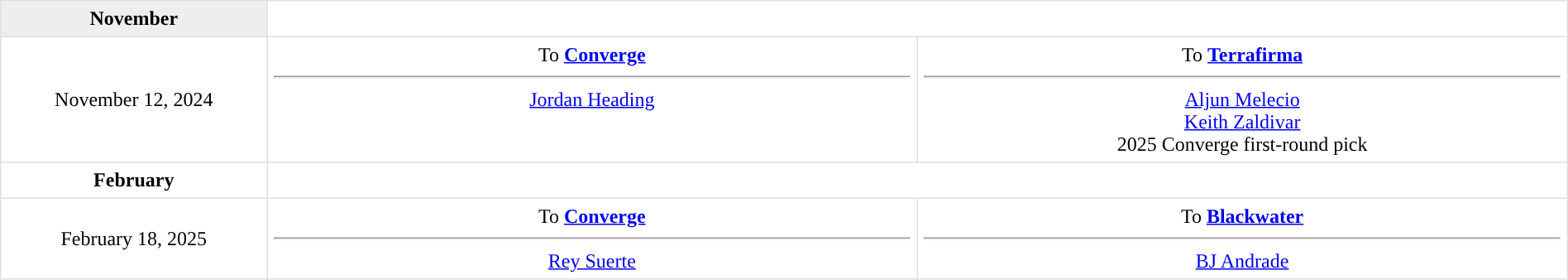<table border=1 style="border-collapse:collapse; text-align: center; width: 100%" bordercolor="#DFDFDF"  cellpadding="5">
<tr bgcolor="eeeeee">
<th>November</th>
</tr>
<tr>
<td style="width:12%">November 12, 2024</td>
<td style="width:29.3%" valign="top">To <strong><a href='#'>Converge</a></strong><hr><a href='#'>Jordan Heading</a></td>
<td style="width:29.3%" valign="top">To <strong><a href='#'>Terrafirma</a></strong><hr><a href='#'>Aljun Melecio</a><br><a href='#'>Keith Zaldivar</a><br>2025 Converge first-round pick</td>
</tr>
<tr>
<th>February</th>
</tr>
<tr>
<td style="width:12%">February 18, 2025</td>
<td style="width:29.3%" valign="top">To <strong><a href='#'>Converge</a></strong><hr><a href='#'>Rey Suerte</a></td>
<td style="width:29.3%" valign="top">To <strong><a href='#'>Blackwater</a></strong><hr><a href='#'>BJ Andrade</a></td>
</tr>
</table>
